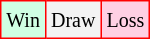<table class="wikitable">
<tr>
<td style="background-color: #d0ffe3; border:1px solid red;"><small>Win</small></td>
<td style="background-color: #f3f3f3; border:1px solid red;"><small>Draw</small></td>
<td style="background-color: #ffd0e3; border:1px solid red;"><small>Loss</small></td>
</tr>
</table>
